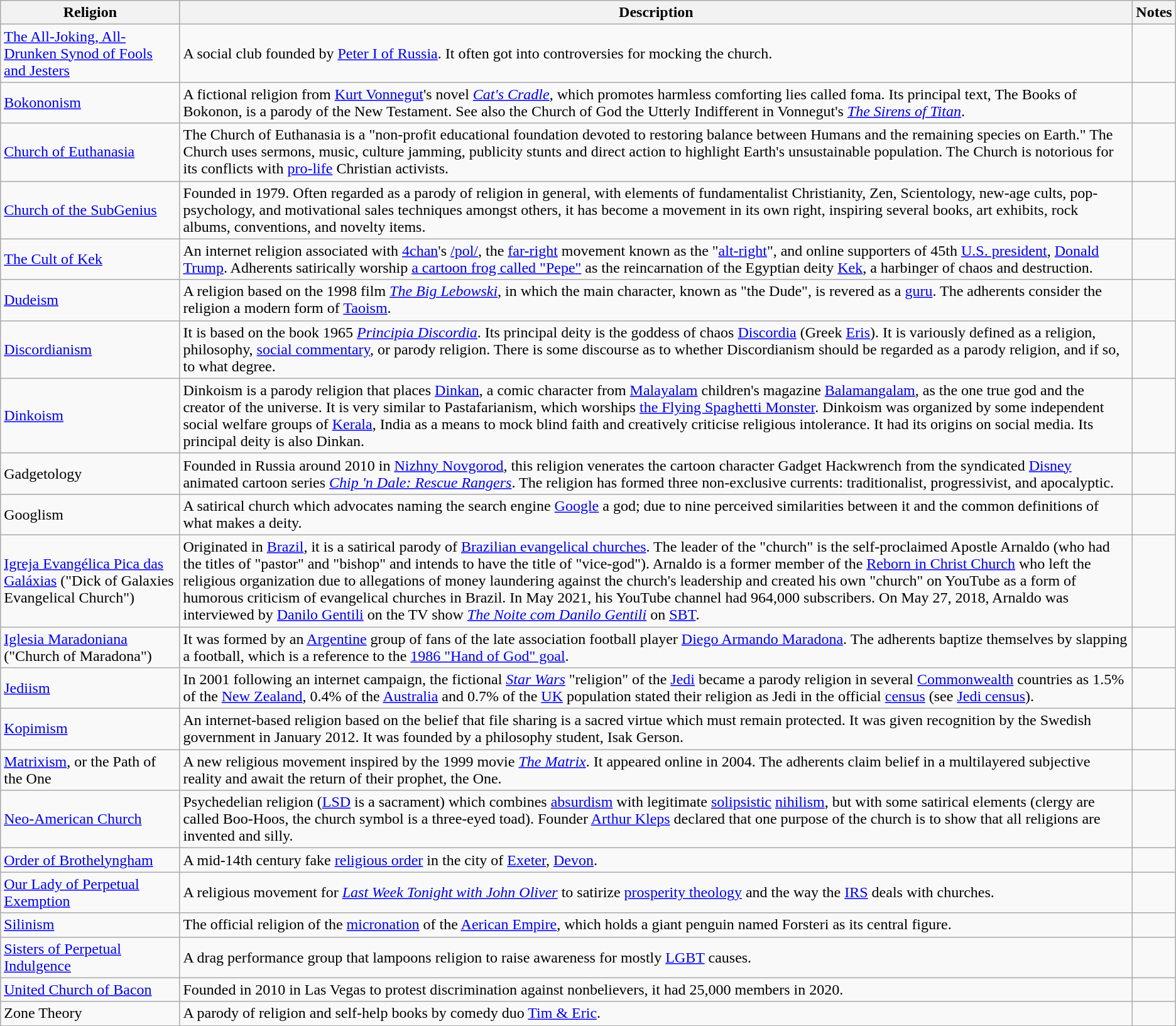<table class=wikitable>
<tr>
<th>Religion</th>
<th>Description</th>
<th>Notes</th>
</tr>
<tr>
<td><a href='#'>The All-Joking, All-Drunken Synod of Fools and Jesters</a></td>
<td>A social club founded by <a href='#'>Peter I of Russia</a>. It often got into controversies for mocking the church.</td>
<td></td>
</tr>
<tr>
<td><a href='#'>Bokononism</a></td>
<td>A fictional religion from <a href='#'>Kurt Vonnegut</a>'s novel <em><a href='#'>Cat's Cradle</a></em>, which promotes harmless comforting lies called foma. Its principal text, The Books of Bokonon, is a parody of the New Testament. See also the Church of God the Utterly Indifferent in Vonnegut's <em><a href='#'>The Sirens of Titan</a></em>.</td>
<td></td>
</tr>
<tr>
<td><a href='#'>Church of Euthanasia</a></td>
<td>The Church of Euthanasia is a "non-profit educational foundation devoted to restoring balance between Humans and the remaining species on Earth." The Church uses sermons, music, culture jamming, publicity stunts and direct action to highlight Earth's unsustainable population. The Church is notorious for its conflicts with <a href='#'>pro-life</a> Christian activists.</td>
<td></td>
</tr>
<tr>
<td><a href='#'>Church of the SubGenius</a></td>
<td>Founded in 1979. Often regarded as a parody of religion in general, with elements of fundamentalist Christianity, Zen, Scientology, new-age cults, pop-psychology, and motivational sales techniques amongst others, it has become a movement in its own right, inspiring several books, art exhibits, rock albums, conventions, and novelty items.</td>
<td></td>
</tr>
<tr>
<td><a href='#'>The Cult of Kek</a></td>
<td>An internet religion associated with <a href='#'>4chan</a>'s <a href='#'>/pol/</a>, the <a href='#'>far-right</a> movement known as the "<a href='#'>alt-right</a>", and online supporters of 45th <a href='#'>U.S. president</a>, <a href='#'>Donald Trump</a>. Adherents satirically worship <a href='#'>a cartoon frog called "Pepe"</a> as the reincarnation of the Egyptian deity <a href='#'>Kek</a>, a harbinger of chaos and destruction.</td>
<td></td>
</tr>
<tr>
<td><a href='#'>Dudeism</a></td>
<td>A religion based on the 1998 film <em><a href='#'>The Big Lebowski</a></em>, in which the main character, known as "the Dude", is revered as a <a href='#'>guru</a>. The adherents consider the religion a modern form of <a href='#'>Taoism</a>.</td>
<td></td>
</tr>
<tr>
<td><a href='#'>Discordianism</a></td>
<td>It is based on the book 1965 <em><a href='#'>Principia Discordia</a></em>. Its principal deity is the goddess of chaos <a href='#'>Discordia</a> (Greek <a href='#'>Eris</a>). It is variously defined as a religion, philosophy, <a href='#'>social commentary</a>, or parody religion. There is some discourse as to whether Discordianism should be regarded as a parody religion, and if so, to what degree.</td>
<td></td>
</tr>
<tr>
<td><a href='#'>Dinkoism</a></td>
<td>Dinkoism is a parody religion that places <a href='#'>Dinkan</a>, a comic character from <a href='#'>Malayalam</a> children's magazine <a href='#'>Balamangalam</a>, as the one true god and the creator of the universe. It is very similar to Pastafarianism, which worships <a href='#'>the Flying Spaghetti Monster</a>. Dinkoism was organized by some independent social welfare groups of <a href='#'>Kerala</a>, India as a means to mock blind faith and creatively criticise religious intolerance. It had its origins on social media. Its principal deity is also Dinkan.</td>
<td></td>
</tr>
<tr>
<td>Gadgetology</td>
<td>Founded in Russia around 2010 in <a href='#'>Nizhny Novgorod</a>, this religion venerates the cartoon character Gadget Hackwrench from the syndicated <a href='#'>Disney</a> animated cartoon series <em><a href='#'>Chip 'n Dale: Rescue Rangers</a></em>.  The religion has formed three non-exclusive currents: traditionalist, progressivist, and apocalyptic.</td>
<td></td>
</tr>
<tr>
<td>Googlism</td>
<td>A satirical church which advocates naming the search engine <a href='#'>Google</a> a god; due to nine perceived similarities between it and the common definitions of what makes a deity.</td>
<td></td>
</tr>
<tr>
<td><a href='#'>Igreja Evangélica Pica das Galáxias</a> ("Dick of Galaxies Evangelical Church")</td>
<td>Originated in <a href='#'>Brazil</a>, it is a satirical parody of <a href='#'>Brazilian evangelical churches</a>. The leader of the "church" is the self-proclaimed Apostle Arnaldo (who had the titles of "pastor" and "bishop" and intends to have the title of "vice-god"). Arnaldo is a former member of the <a href='#'>Reborn in Christ Church</a> who left the religious organization due to allegations of money laundering against the church's leadership and created his own "church" on YouTube as a form of humorous criticism of evangelical churches in Brazil. In May 2021, his YouTube channel had 964,000 subscribers. On May 27, 2018, Arnaldo was interviewed by <a href='#'>Danilo Gentili</a> on the TV show <em><a href='#'>The Noite com Danilo Gentili</a></em> on <a href='#'>SBT</a>.</td>
<td></td>
</tr>
<tr>
<td><a href='#'>Iglesia Maradoniana</a> ("Church of Maradona")</td>
<td>It was formed by an <a href='#'>Argentine</a> group of fans of the late association football player <a href='#'>Diego Armando Maradona</a>. The adherents baptize themselves by slapping a football, which is a reference to the <a href='#'>1986 "Hand of God" goal</a>.</td>
<td></td>
</tr>
<tr>
<td><a href='#'>Jediism</a></td>
<td>In 2001 following an internet campaign, the fictional <em><a href='#'>Star Wars</a></em> "religion" of the <a href='#'>Jedi</a> became a parody religion in several <a href='#'>Commonwealth</a> countries as 1.5% of the <a href='#'>New Zealand</a>, 0.4% of the <a href='#'>Australia</a> and 0.7% of the <a href='#'>UK</a> population stated their religion as Jedi in the official <a href='#'>census</a> (see <a href='#'>Jedi census</a>).</td>
<td></td>
</tr>
<tr>
<td><a href='#'>Kopimism</a></td>
<td>An internet-based religion based on the belief that file sharing is a sacred virtue which must remain protected. It was given recognition by the Swedish government in January 2012. It was founded by a philosophy student, Isak Gerson.</td>
<td></td>
</tr>
<tr>
<td><a href='#'>Matrixism</a>, or the Path of the One</td>
<td>A new religious movement inspired by the 1999 movie <em><a href='#'>The Matrix</a></em>. It appeared online in 2004. The adherents claim belief in a multilayered subjective reality and await the return of their prophet, the One.</td>
</tr>
<tr>
<td><a href='#'>Neo-American Church</a></td>
<td>Psychedelian religion (<a href='#'>LSD</a> is a sacrament) which combines <a href='#'>absurdism</a> with legitimate <a href='#'>solipsistic</a> <a href='#'>nihilism</a>, but with some satirical elements (clergy are called Boo-Hoos, the church symbol is a three-eyed toad). Founder <a href='#'>Arthur Kleps</a> declared that one purpose of the church is to show that all religions are invented and silly.</td>
<td></td>
</tr>
<tr>
<td><a href='#'>Order of Brothelyngham</a></td>
<td>A mid-14th century fake <a href='#'>religious order</a> in the city of <a href='#'>Exeter</a>, <a href='#'>Devon</a>.</td>
<td></td>
</tr>
<tr>
<td><a href='#'>Our Lady of Perpetual Exemption</a></td>
<td>A religious movement for <em><a href='#'>Last Week Tonight with John Oliver</a></em> to satirize <a href='#'>prosperity theology</a> and the way the <a href='#'>IRS</a> deals with churches.</td>
<td></td>
</tr>
<tr>
<td><a href='#'>Silinism</a></td>
<td>The official religion of the <a href='#'>micronation</a> of the <a href='#'>Aerican Empire</a>, which holds a giant penguin named Forsteri as its central figure.</td>
<td></td>
</tr>
<tr>
<td><a href='#'>Sisters of Perpetual Indulgence</a></td>
<td>A drag performance group that lampoons religion to raise awareness for mostly <a href='#'>LGBT</a> causes.</td>
<td></td>
</tr>
<tr>
<td><a href='#'>United Church of Bacon</a></td>
<td>Founded in 2010 in Las Vegas to protest discrimination against nonbelievers, it had 25,000 members in 2020.</td>
<td></td>
</tr>
<tr>
<td>Zone Theory</td>
<td>A parody of religion and self-help books by comedy duo <a href='#'>Tim & Eric</a>.</td>
<td></td>
</tr>
</table>
